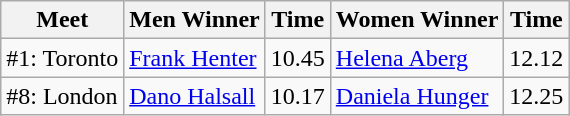<table class=wikitable>
<tr>
<th>Meet</th>
<th>Men Winner</th>
<th>Time</th>
<th>Women Winner</th>
<th>Time</th>
</tr>
<tr>
<td>#1: Toronto</td>
<td> <a href='#'>Frank Henter</a></td>
<td align=center>10.45</td>
<td> <a href='#'>Helena Aberg</a></td>
<td align=center>12.12</td>
</tr>
<tr>
<td>#8: London</td>
<td> <a href='#'>Dano Halsall</a></td>
<td align=center>10.17</td>
<td> <a href='#'>Daniela Hunger</a></td>
<td align=center>12.25</td>
</tr>
</table>
